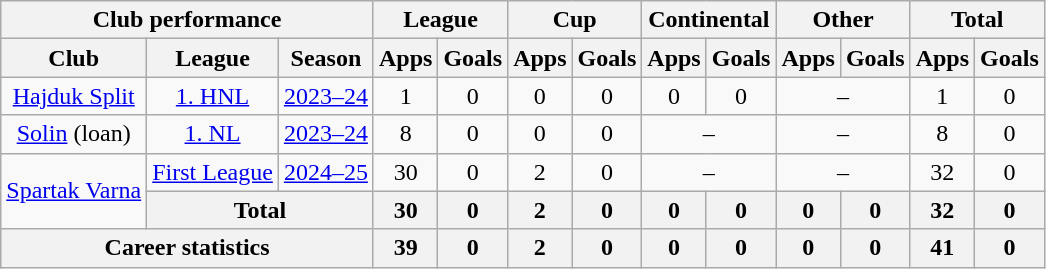<table class="wikitable" style="text-align: center">
<tr>
<th colspan="3">Club performance</th>
<th colspan="2">League</th>
<th colspan="2">Cup</th>
<th colspan="2">Continental</th>
<th colspan="2">Other</th>
<th colspan="3">Total</th>
</tr>
<tr>
<th>Club</th>
<th>League</th>
<th>Season</th>
<th>Apps</th>
<th>Goals</th>
<th>Apps</th>
<th>Goals</th>
<th>Apps</th>
<th>Goals</th>
<th>Apps</th>
<th>Goals</th>
<th>Apps</th>
<th>Goals</th>
</tr>
<tr>
<td rowspan="1" valign="center"><a href='#'>Hajduk Split</a></td>
<td rowspan="1"><a href='#'>1. HNL</a></td>
<td><a href='#'>2023–24</a></td>
<td>1</td>
<td>0</td>
<td>0</td>
<td>0</td>
<td>0</td>
<td>0</td>
<td colspan="2">–</td>
<td>1</td>
<td>0</td>
</tr>
<tr>
<td rowspan="1" valign="center"><a href='#'>Solin</a> (loan)</td>
<td rowspan="1"><a href='#'>1. NL</a></td>
<td><a href='#'>2023–24</a></td>
<td>8</td>
<td>0</td>
<td>0</td>
<td>0</td>
<td colspan="2">–</td>
<td colspan="2">–</td>
<td>8</td>
<td>0</td>
</tr>
<tr>
<td rowspan="2"><a href='#'>Spartak Varna</a></td>
<td rowspan="1"><a href='#'>First League</a></td>
<td><a href='#'>2024–25</a></td>
<td>30</td>
<td>0</td>
<td>2</td>
<td>0</td>
<td colspan="2">–</td>
<td colspan="2">–</td>
<td>32</td>
<td>0</td>
</tr>
<tr>
<th colspan="2">Total</th>
<th>30</th>
<th>0</th>
<th>2</th>
<th>0</th>
<th>0</th>
<th>0</th>
<th>0</th>
<th>0</th>
<th>32</th>
<th>0</th>
</tr>
<tr>
<th colspan="3">Career statistics</th>
<th>39</th>
<th>0</th>
<th>2</th>
<th>0</th>
<th>0</th>
<th>0</th>
<th>0</th>
<th>0</th>
<th>41</th>
<th>0</th>
</tr>
</table>
